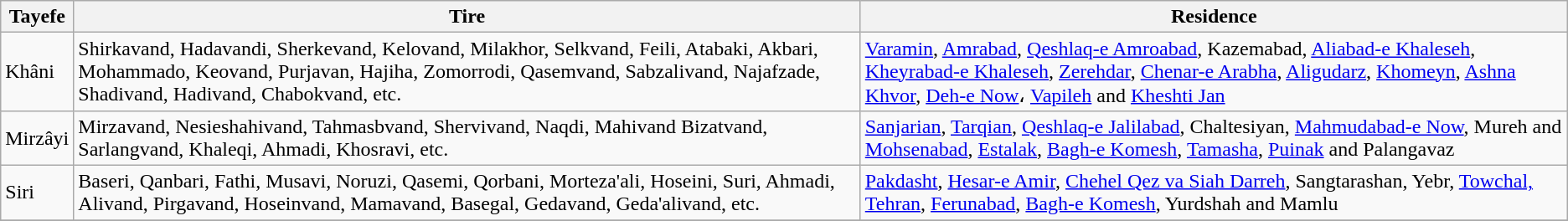<table class="wikitable">
<tr>
<th>Tayefe</th>
<th>Tire</th>
<th>Residence</th>
</tr>
<tr>
<td>Khâni</td>
<td>Shirkavand, Hadavandi, Sherkevand, Kelovand, Milakhor, Selkvand, Feili, Atabaki, Akbari, Mohammado, Keovand, Purjavan, Hajiha, Zomorrodi, Qasemvand, Sabzalivand, Najafzade, Shadivand, Hadivand, Chabokvand, etc.</td>
<td><a href='#'>Varamin</a>, <a href='#'>Amrabad</a>, <a href='#'>Qeshlaq-e Amroabad</a>, Kazemabad, <a href='#'>Aliabad-e Khaleseh</a>, <a href='#'>Kheyrabad-e Khaleseh</a>, <a href='#'>Zerehdar</a>, <a href='#'>Chenar-e Arabha</a>, <a href='#'>Aligudarz</a>, <a href='#'>Khomeyn</a>, <a href='#'>Ashna Khvor</a>, <a href='#'>Deh-e Now</a>، <a href='#'>Vapileh</a> and <a href='#'>Kheshti Jan</a></td>
</tr>
<tr>
<td>Mirzâyi</td>
<td>Mirzavand, Nesieshahivand, Tahmasbvand, Shervivand, Naqdi, Mahivand Bizatvand, Sarlangvand, Khaleqi, Ahmadi, Khosravi, etc.</td>
<td><a href='#'>Sanjarian</a>, <a href='#'>Tarqian</a>, <a href='#'>Qeshlaq-e Jalilabad</a>, Chaltesiyan, <a href='#'>Mahmudabad-e Now</a>, Mureh and <a href='#'>Mohsenabad</a>, <a href='#'>Estalak</a>, <a href='#'>Bagh-e Komesh</a>, <a href='#'>Tamasha</a>, <a href='#'>Puinak</a> and Palangavaz</td>
</tr>
<tr>
<td>Siri</td>
<td>Baseri, Qanbari, Fathi, Musavi, Noruzi, Qasemi, Qorbani, Morteza'ali, Hoseini, Suri, Ahmadi, Alivand, Pirgavand, Hoseinvand, Mamavand, Basegal, Gedavand, Geda'alivand, etc.</td>
<td><a href='#'>Pakdasht</a>, <a href='#'>Hesar-e Amir</a>, <a href='#'>Chehel Qez va Siah Darreh</a>, Sangtarashan, Yebr, <a href='#'>Towchal, Tehran</a>, <a href='#'>Ferunabad</a>, <a href='#'>Bagh-e Komesh</a>, Yurdshah and Mamlu</td>
</tr>
<tr>
</tr>
</table>
